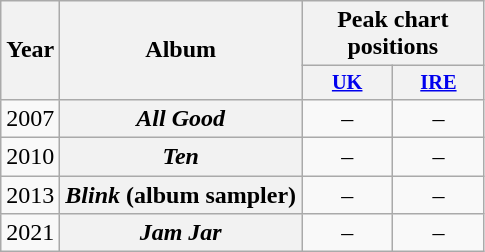<table class="wikitable plainrowheaders" style="text-align:center;">
<tr>
<th scope="col" rowspan="2">Year</th>
<th scope="col" rowspan="2">Album</th>
<th scope="col" colspan="2">Peak chart<br>positions</th>
</tr>
<tr>
<th style="width:4em;font-size:85%"><a href='#'>UK</a></th>
<th style="width:4em;font-size:85%"><a href='#'>IRE</a></th>
</tr>
<tr>
<td>2007</td>
<th scope="row"><em>All Good</em></th>
<td>–</td>
<td>–</td>
</tr>
<tr>
<td>2010</td>
<th scope="row"><em>Ten</em></th>
<td>–</td>
<td>–</td>
</tr>
<tr>
<td>2013</td>
<th scope="row"><em>Blink</em> (album sampler)</th>
<td>–</td>
<td>–</td>
</tr>
<tr>
<td>2021</td>
<th scope="row"><em>Jam Jar</em></th>
<td>–</td>
<td>–</td>
</tr>
</table>
